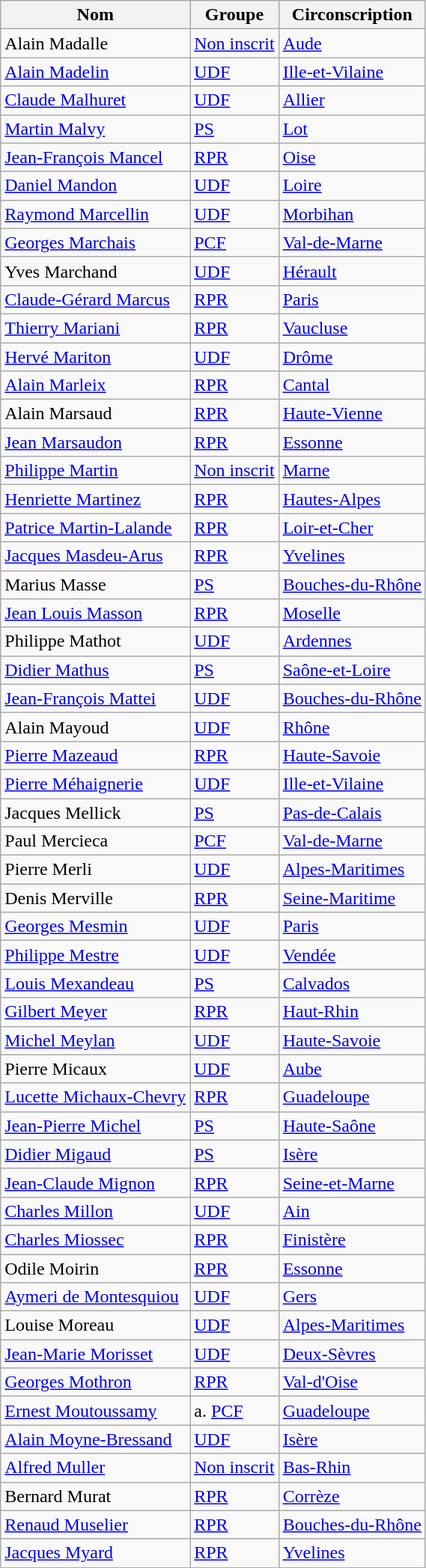<table class="wikitable alternance">
<tr>
<th>Nom</th>
<th>Groupe</th>
<th>Circonscription</th>
</tr>
<tr>
<td>Alain Madalle</td>
<td><a href='#'>Non inscrit</a></td>
<td><a href='#'>Aude</a></td>
</tr>
<tr>
<td><a href='#'>Alain Madelin</a></td>
<td><a href='#'>UDF</a></td>
<td><a href='#'>Ille-et-Vilaine</a></td>
</tr>
<tr>
<td><a href='#'>Claude Malhuret</a></td>
<td><a href='#'>UDF</a></td>
<td><a href='#'>Allier</a></td>
</tr>
<tr>
<td><a href='#'>Martin Malvy</a></td>
<td><a href='#'>PS</a></td>
<td><a href='#'>Lot</a></td>
</tr>
<tr>
<td><a href='#'>Jean-François Mancel</a></td>
<td><a href='#'>RPR</a></td>
<td><a href='#'>Oise</a></td>
</tr>
<tr>
<td><a href='#'>Daniel Mandon</a></td>
<td><a href='#'>UDF</a></td>
<td><a href='#'>Loire</a></td>
</tr>
<tr>
<td><a href='#'>Raymond Marcellin</a></td>
<td><a href='#'>UDF</a></td>
<td><a href='#'>Morbihan</a></td>
</tr>
<tr>
<td><a href='#'>Georges Marchais</a></td>
<td><a href='#'>PCF</a></td>
<td><a href='#'>Val-de-Marne</a></td>
</tr>
<tr>
<td>Yves Marchand</td>
<td><a href='#'>UDF</a></td>
<td><a href='#'>Hérault</a></td>
</tr>
<tr>
<td><a href='#'>Claude-Gérard Marcus</a></td>
<td><a href='#'>RPR</a></td>
<td><a href='#'>Paris</a></td>
</tr>
<tr>
<td><a href='#'>Thierry Mariani</a></td>
<td><a href='#'>RPR</a></td>
<td><a href='#'>Vaucluse</a></td>
</tr>
<tr>
<td><a href='#'>Hervé Mariton</a></td>
<td><a href='#'>UDF</a></td>
<td><a href='#'>Drôme</a></td>
</tr>
<tr>
<td><a href='#'>Alain Marleix</a></td>
<td><a href='#'>RPR</a></td>
<td><a href='#'>Cantal</a></td>
</tr>
<tr>
<td>Alain Marsaud</td>
<td><a href='#'>RPR</a></td>
<td><a href='#'>Haute-Vienne</a></td>
</tr>
<tr>
<td><a href='#'>Jean Marsaudon</a></td>
<td><a href='#'>RPR</a></td>
<td><a href='#'>Essonne</a></td>
</tr>
<tr>
<td><a href='#'>Philippe Martin</a></td>
<td><a href='#'>Non inscrit</a></td>
<td><a href='#'>Marne</a></td>
</tr>
<tr>
<td><a href='#'>Henriette Martinez</a></td>
<td><a href='#'>RPR</a></td>
<td><a href='#'>Hautes-Alpes</a></td>
</tr>
<tr>
<td><a href='#'>Patrice Martin-Lalande</a></td>
<td><a href='#'>RPR</a></td>
<td><a href='#'>Loir-et-Cher</a></td>
</tr>
<tr>
<td><a href='#'>Jacques Masdeu-Arus</a></td>
<td><a href='#'>RPR</a></td>
<td><a href='#'>Yvelines</a></td>
</tr>
<tr>
<td>Marius Masse</td>
<td><a href='#'>PS</a></td>
<td><a href='#'>Bouches-du-Rhône</a></td>
</tr>
<tr>
<td><a href='#'>Jean Louis Masson</a></td>
<td><a href='#'>RPR</a></td>
<td><a href='#'>Moselle</a></td>
</tr>
<tr>
<td>Philippe Mathot</td>
<td><a href='#'>UDF</a></td>
<td><a href='#'>Ardennes</a></td>
</tr>
<tr>
<td><a href='#'>Didier Mathus</a></td>
<td><a href='#'>PS</a></td>
<td><a href='#'>Saône-et-Loire</a></td>
</tr>
<tr>
<td><a href='#'>Jean-François Mattei</a></td>
<td><a href='#'>UDF</a></td>
<td><a href='#'>Bouches-du-Rhône</a></td>
</tr>
<tr>
<td>Alain Mayoud</td>
<td><a href='#'>UDF</a></td>
<td><a href='#'>Rhône</a></td>
</tr>
<tr>
<td><a href='#'>Pierre Mazeaud</a></td>
<td><a href='#'>RPR</a></td>
<td><a href='#'>Haute-Savoie</a></td>
</tr>
<tr>
<td><a href='#'>Pierre Méhaignerie</a></td>
<td><a href='#'>UDF</a></td>
<td><a href='#'>Ille-et-Vilaine</a></td>
</tr>
<tr>
<td>Jacques Mellick</td>
<td><a href='#'>PS</a></td>
<td><a href='#'>Pas-de-Calais</a></td>
</tr>
<tr>
<td>Paul Mercieca</td>
<td><a href='#'>PCF</a></td>
<td><a href='#'>Val-de-Marne</a></td>
</tr>
<tr>
<td>Pierre Merli</td>
<td><a href='#'>UDF</a></td>
<td><a href='#'>Alpes-Maritimes</a></td>
</tr>
<tr>
<td>Denis Merville</td>
<td><a href='#'>RPR</a></td>
<td><a href='#'>Seine-Maritime</a></td>
</tr>
<tr>
<td><a href='#'>Georges Mesmin</a></td>
<td><a href='#'>UDF</a></td>
<td><a href='#'>Paris</a></td>
</tr>
<tr>
<td><a href='#'>Philippe Mestre</a></td>
<td><a href='#'>UDF</a></td>
<td><a href='#'>Vendée</a></td>
</tr>
<tr>
<td><a href='#'>Louis Mexandeau</a></td>
<td><a href='#'>PS</a></td>
<td><a href='#'>Calvados</a></td>
</tr>
<tr>
<td><a href='#'>Gilbert Meyer</a></td>
<td><a href='#'>RPR</a></td>
<td><a href='#'>Haut-Rhin</a></td>
</tr>
<tr>
<td><a href='#'>Michel Meylan</a></td>
<td><a href='#'>UDF</a></td>
<td><a href='#'>Haute-Savoie</a></td>
</tr>
<tr>
<td>Pierre Micaux</td>
<td><a href='#'>UDF</a></td>
<td><a href='#'>Aube</a></td>
</tr>
<tr>
<td><a href='#'>Lucette Michaux-Chevry</a></td>
<td><a href='#'>RPR</a></td>
<td><a href='#'>Guadeloupe</a></td>
</tr>
<tr>
<td><a href='#'>Jean-Pierre Michel</a></td>
<td><a href='#'>PS</a></td>
<td><a href='#'>Haute-Saône</a></td>
</tr>
<tr>
<td><a href='#'>Didier Migaud</a></td>
<td><a href='#'>PS</a></td>
<td><a href='#'>Isère</a></td>
</tr>
<tr>
<td><a href='#'>Jean-Claude Mignon</a></td>
<td><a href='#'>RPR</a></td>
<td><a href='#'>Seine-et-Marne</a></td>
</tr>
<tr>
<td><a href='#'>Charles Millon</a></td>
<td><a href='#'>UDF</a></td>
<td><a href='#'>Ain</a></td>
</tr>
<tr>
<td><a href='#'>Charles Miossec</a></td>
<td><a href='#'>RPR</a></td>
<td><a href='#'>Finistère</a></td>
</tr>
<tr>
<td>Odile Moirin</td>
<td><a href='#'>RPR</a></td>
<td><a href='#'>Essonne</a></td>
</tr>
<tr>
<td><a href='#'>Aymeri de Montesquiou</a></td>
<td><a href='#'>UDF</a></td>
<td><a href='#'>Gers</a></td>
</tr>
<tr>
<td>Louise Moreau</td>
<td><a href='#'>UDF</a></td>
<td><a href='#'>Alpes-Maritimes</a></td>
</tr>
<tr>
<td><a href='#'>Jean-Marie Morisset</a></td>
<td><a href='#'>UDF</a></td>
<td><a href='#'>Deux-Sèvres</a></td>
</tr>
<tr>
<td><a href='#'>Georges Mothron</a></td>
<td><a href='#'>RPR</a></td>
<td><a href='#'>Val-d'Oise</a></td>
</tr>
<tr>
<td><a href='#'>Ernest Moutoussamy</a></td>
<td>a. <a href='#'>PCF</a></td>
<td><a href='#'>Guadeloupe</a></td>
</tr>
<tr>
<td><a href='#'>Alain Moyne-Bressand</a></td>
<td><a href='#'>UDF</a></td>
<td><a href='#'>Isère</a></td>
</tr>
<tr>
<td><a href='#'>Alfred Muller</a></td>
<td><a href='#'>Non inscrit</a></td>
<td><a href='#'>Bas-Rhin</a></td>
</tr>
<tr>
<td>Bernard Murat</td>
<td><a href='#'>RPR</a></td>
<td><a href='#'>Corrèze</a></td>
</tr>
<tr>
<td><a href='#'>Renaud Muselier</a></td>
<td><a href='#'>RPR</a></td>
<td><a href='#'>Bouches-du-Rhône</a></td>
</tr>
<tr>
<td><a href='#'>Jacques Myard</a></td>
<td><a href='#'>RPR</a></td>
<td><a href='#'>Yvelines</a></td>
</tr>
<tr>
</tr>
</table>
